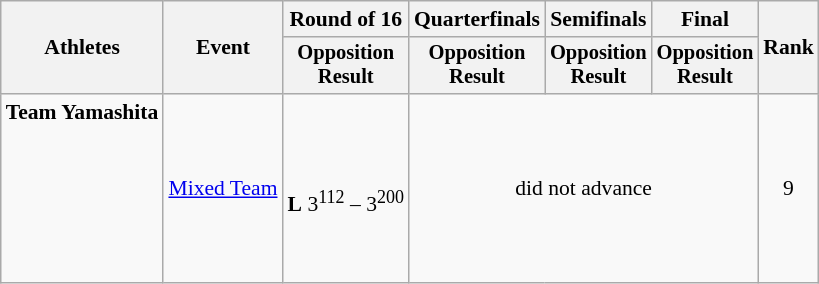<table class="wikitable" style="font-size:90%">
<tr>
<th rowspan="2">Athletes</th>
<th rowspan="2">Event</th>
<th>Round of 16</th>
<th>Quarterfinals</th>
<th>Semifinals</th>
<th>Final</th>
<th rowspan=2>Rank</th>
</tr>
<tr style="font-size:95%">
<th>Opposition<br>Result</th>
<th>Opposition<br>Result</th>
<th>Opposition<br>Result</th>
<th>Opposition<br>Result</th>
</tr>
<tr align=center>
<td align=left><strong>Team Yamashita</strong><br><br><br><br><br><br><br></td>
<td align=left><a href='#'>Mixed Team</a></td>
<td><br><strong>L</strong> 3<sup>112</sup> – 3<sup>200</sup></td>
<td colspan=3>did not advance</td>
<td>9</td>
</tr>
</table>
